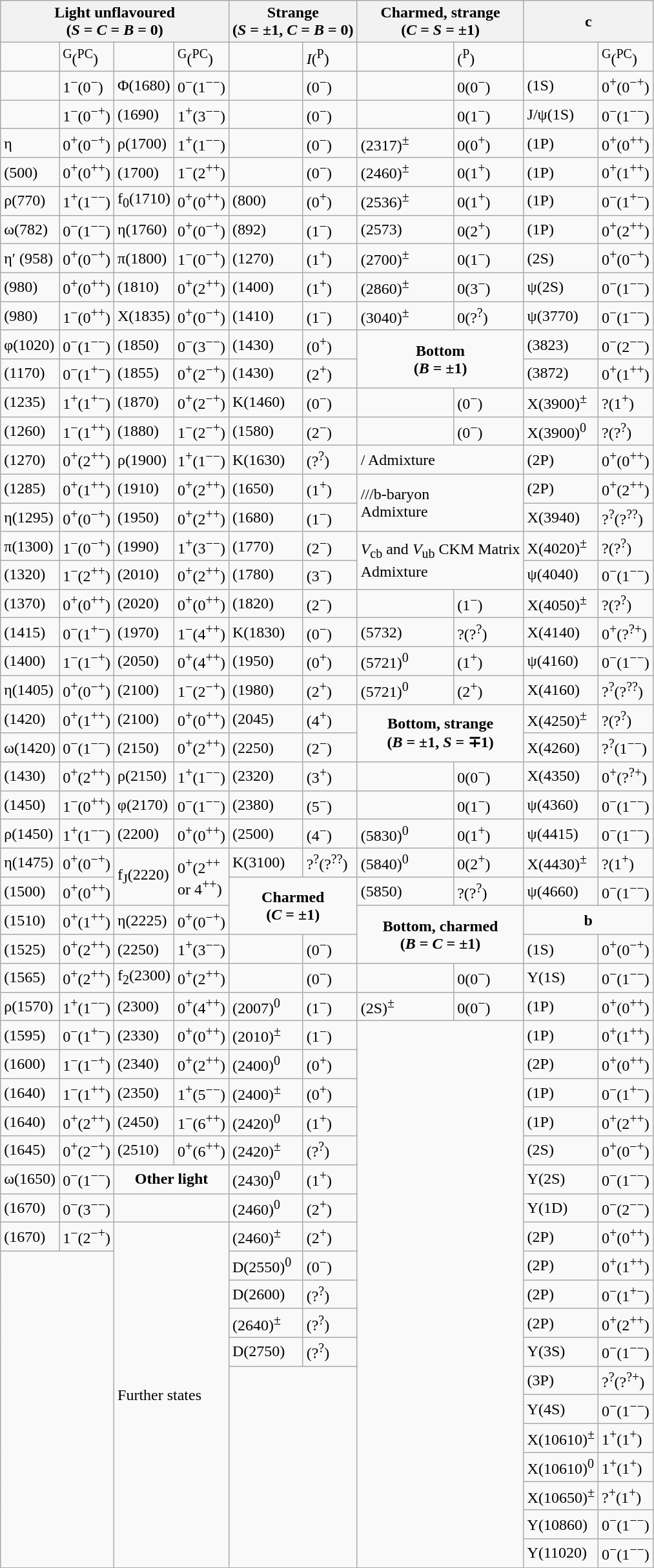<table class="wikitable">
<tr>
<th colspan="4">Light unflavoured<br>(<em>S</em> = <em>C</em> = <em>B</em> = 0)</th>
<th colspan="2">Strange<br>(<em>S</em> = ±1, <em>C</em> = <em>B</em> = 0)</th>
<th colspan="2">Charmed, strange<br>(<em>C</em> = <em>S</em> = ±1)</th>
<th colspan="2">c</th>
</tr>
<tr>
<td></td>
<td><sup>G</sup>(<sup>PC</sup>)</td>
<td></td>
<td><sup>G</sup>(<sup>PC</sup>)</td>
<td></td>
<td><em>I</em>(<sup>P</sup>)</td>
<td></td>
<td>(<sup>P</sup>)</td>
<td></td>
<td><sup>G</sup>(<sup>PC</sup>)</td>
</tr>
<tr>
<td></td>
<td>1<sup>−</sup>(0<sup>−</sup>)</td>
<td>Φ(1680)</td>
<td>0<sup>−</sup>(1<sup>−−</sup>)</td>
<td></td>
<td>(0<sup>−</sup>)</td>
<td></td>
<td>0(0<sup>−</sup>)</td>
<td>(1S)</td>
<td>0<sup>+</sup>(0<sup>−+</sup>)</td>
</tr>
<tr>
<td></td>
<td>1<sup>−</sup>(0<sup>−+</sup>)</td>
<td>(1690)</td>
<td>1<sup>+</sup>(3<sup>−−</sup>)</td>
<td></td>
<td>(0<sup>−</sup>)</td>
<td></td>
<td>0(1<sup>−</sup>)</td>
<td>J/ψ(1S)</td>
<td>0<sup>−</sup>(1<sup>−−</sup>)</td>
</tr>
<tr>
<td>η</td>
<td>0<sup>+</sup>(0<sup>−+</sup>)</td>
<td>ρ(1700)</td>
<td>1<sup>+</sup>(1<sup>−−</sup>)</td>
<td></td>
<td>(0<sup>−</sup>)</td>
<td>(2317)<sup>±</sup></td>
<td>0(0<sup>+</sup>)</td>
<td>(1P)</td>
<td>0<sup>+</sup>(0<sup>++</sup>)</td>
</tr>
<tr>
<td>(500)</td>
<td>0<sup>+</sup>(0<sup>++</sup>)</td>
<td>(1700)</td>
<td>1<sup>−</sup>(2<sup>++</sup>)</td>
<td></td>
<td>(0<sup>−</sup>)</td>
<td>(2460)<sup>±</sup></td>
<td>0(1<sup>+</sup>)</td>
<td>(1P)</td>
<td>0<sup>+</sup>(1<sup>++</sup>)</td>
</tr>
<tr>
<td>ρ(770)</td>
<td>1<sup>+</sup>(1<sup>−−</sup>)</td>
<td>f<sub>0</sub>(1710)</td>
<td>0<sup>+</sup>(0<sup>++</sup>)</td>
<td>(800)</td>
<td>(0<sup>+</sup>)</td>
<td>(2536)<sup>±</sup></td>
<td>0(1<sup>+</sup>)</td>
<td>(1P)</td>
<td>0<sup>−</sup>(1<sup>+−</sup>)</td>
</tr>
<tr>
<td>ω(782)</td>
<td>0<sup>−</sup>(1<sup>−−</sup>)</td>
<td>η(1760)</td>
<td>0<sup>+</sup>(0<sup>−+</sup>)</td>
<td>(892)</td>
<td>(1<sup>−</sup>)</td>
<td>(2573)</td>
<td>0(2<sup>+</sup>)</td>
<td>(1P)</td>
<td>0<sup>+</sup>(2<sup>++</sup>)</td>
</tr>
<tr>
<td>η′ (958)</td>
<td>0<sup>+</sup>(0<sup>−+</sup>)</td>
<td>π(1800)</td>
<td>1<sup>−</sup>(0<sup>−+</sup>)</td>
<td>(1270)</td>
<td>(1<sup>+</sup>)</td>
<td>(2700)<sup>±</sup></td>
<td>0(1<sup>−</sup>)</td>
<td>(2S)</td>
<td>0<sup>+</sup>(0<sup>−+</sup>)</td>
</tr>
<tr>
<td>(980)</td>
<td>0<sup>+</sup>(0<sup>++</sup>)</td>
<td>(1810)</td>
<td>0<sup>+</sup>(2<sup>++</sup>)</td>
<td>(1400)</td>
<td>(1<sup>+</sup>)</td>
<td>(2860)<sup>±</sup></td>
<td>0(3<sup>−</sup>)</td>
<td>ψ(2S)</td>
<td>0<sup>−</sup>(1<sup>−−</sup>)</td>
</tr>
<tr>
<td>(980)</td>
<td>1<sup>−</sup>(0<sup>++</sup>)</td>
<td>X(1835)</td>
<td>0<sup>+</sup>(0<sup>−+</sup>)</td>
<td>(1410)</td>
<td>(1<sup>−</sup>)</td>
<td>(3040)<sup>±</sup></td>
<td>0(?<sup>?</sup>)</td>
<td>ψ(3770)</td>
<td>0<sup>−</sup>(1<sup>−−</sup>)</td>
</tr>
<tr>
<td>φ(1020)</td>
<td>0<sup>−</sup>(1<sup>−−</sup>)</td>
<td>(1850)</td>
<td>0<sup>−</sup>(3<sup>−−</sup>)</td>
<td>(1430)</td>
<td>(0<sup>+</sup>)</td>
<td rowspan="2" colspan="2" align="center"><strong>Bottom<br>(<em>B</em> = ±1)</strong></td>
<td>(3823)</td>
<td>0<sup>−</sup>(2<sup>−−</sup>)</td>
</tr>
<tr>
<td>(1170)</td>
<td>0<sup>−</sup>(1<sup>+−</sup>)</td>
<td>(1855)</td>
<td>0<sup>+</sup>(2<sup>−+</sup>)</td>
<td>(1430)</td>
<td>(2<sup>+</sup>)</td>
<td>(3872)</td>
<td>0<sup>+</sup>(1<sup>++</sup>)</td>
</tr>
<tr>
<td>(1235)</td>
<td>1<sup>+</sup>(1<sup>+−</sup>)</td>
<td>(1870)</td>
<td>0<sup>+</sup>(2<sup>−+</sup>)</td>
<td>K(1460)</td>
<td>(0<sup>−</sup>)</td>
<td></td>
<td>(0<sup>−</sup>)</td>
<td>X(3900)<sup>±</sup></td>
<td>?(1<sup>+</sup>)</td>
</tr>
<tr>
<td>(1260)</td>
<td>1<sup>−</sup>(1<sup>++</sup>)</td>
<td>(1880)</td>
<td>1<sup>−</sup>(2<sup>−+</sup>)</td>
<td>(1580)</td>
<td>(2<sup>−</sup>)</td>
<td></td>
<td>(0<sup>−</sup>)</td>
<td>X(3900)<sup>0</sup></td>
<td>?(?<sup>?</sup>)</td>
</tr>
<tr>
<td>(1270)</td>
<td>0<sup>+</sup>(2<sup>++</sup>)</td>
<td>ρ(1900)</td>
<td>1<sup>+</sup>(1<sup>−−</sup>)</td>
<td>K(1630)</td>
<td>(?<sup>?</sup>)</td>
<td colspan="2">/ Admixture</td>
<td>(2P)</td>
<td>0<sup>+</sup>(0<sup>++</sup>)</td>
</tr>
<tr>
<td>(1285)</td>
<td>0<sup>+</sup>(1<sup>++</sup>)</td>
<td>(1910)</td>
<td>0<sup>+</sup>(2<sup>++</sup>)</td>
<td>(1650)</td>
<td>(1<sup>+</sup>)</td>
<td colspan="2" rowspan="2">///b-baryon<br>Admixture</td>
<td>(2P)</td>
<td>0<sup>+</sup>(2<sup>++</sup>)</td>
</tr>
<tr>
<td>η(1295)</td>
<td>0<sup>+</sup>(0<sup>−+</sup>)</td>
<td>(1950)</td>
<td>0<sup>+</sup>(2<sup>++</sup>)</td>
<td>(1680)</td>
<td>(1<sup>−</sup>)</td>
<td>X(3940)</td>
<td>?<sup>?</sup>(?<sup>??</sup>)</td>
</tr>
<tr>
<td>π(1300)</td>
<td>1<sup>−</sup>(0<sup>−+</sup>)</td>
<td>(1990)</td>
<td>1<sup>+</sup>(3<sup>−−</sup>)</td>
<td>(1770)</td>
<td>(2<sup>−</sup>)</td>
<td colspan="2" rowspan="2"><em>V</em><sub>cb</sub> and <em>V</em><sub>ub</sub> CKM Matrix<br>Admixture</td>
<td>X(4020)<sup>±</sup></td>
<td>?(?<sup>?</sup>)</td>
</tr>
<tr>
<td>(1320)</td>
<td>1<sup>−</sup>(2<sup>++</sup>)</td>
<td>(2010)</td>
<td>0<sup>+</sup>(2<sup>++</sup>)</td>
<td>(1780)</td>
<td>(3<sup>−</sup>)</td>
<td>ψ(4040)</td>
<td>0<sup>−</sup>(1<sup>−−</sup>)</td>
</tr>
<tr>
<td>(1370)</td>
<td>0<sup>+</sup>(0<sup>++</sup>)</td>
<td>(2020)</td>
<td>0<sup>+</sup>(0<sup>++</sup>)</td>
<td>(1820)</td>
<td>(2<sup>−</sup>)</td>
<td></td>
<td>(1<sup>−</sup>)</td>
<td>X(4050)<sup>±</sup></td>
<td>?(?<sup>?</sup>)</td>
</tr>
<tr>
<td>(1415)</td>
<td>0<sup>−</sup>(1<sup>+−</sup>)</td>
<td>(1970)</td>
<td>1<sup>−</sup>(4<sup>++</sup>)</td>
<td>K(1830)</td>
<td>(0<sup>−</sup>)</td>
<td>(5732)</td>
<td>?(?<sup>?</sup>)</td>
<td>X(4140)</td>
<td>0<sup>+</sup>(?<sup>?+</sup>)</td>
</tr>
<tr>
<td>(1400)</td>
<td>1<sup>−</sup>(1<sup>−+</sup>)</td>
<td>(2050)</td>
<td>0<sup>+</sup>(4<sup>++</sup>)</td>
<td>(1950)</td>
<td>(0<sup>+</sup>)</td>
<td>(5721)<sup>0</sup></td>
<td>(1<sup>+</sup>)</td>
<td>ψ(4160)</td>
<td>0<sup>−</sup>(1<sup>−−</sup>)</td>
</tr>
<tr>
<td>η(1405)</td>
<td>0<sup>+</sup>(0<sup>−+</sup>)</td>
<td>(2100)</td>
<td>1<sup>−</sup>(2<sup>−+</sup>)</td>
<td>(1980)</td>
<td>(2<sup>+</sup>)</td>
<td>(5721)<sup>0</sup></td>
<td>(2<sup>+</sup>)</td>
<td>X(4160)</td>
<td>?<sup>?</sup>(?<sup>??</sup>)</td>
</tr>
<tr>
<td>(1420)</td>
<td>0<sup>+</sup>(1<sup>++</sup>)</td>
<td>(2100)</td>
<td>0<sup>+</sup>(0<sup>++</sup>)</td>
<td>(2045)</td>
<td>(4<sup>+</sup>)</td>
<td rowspan="2" colspan="2" align="center"><strong>Bottom, strange<br>(<em>B</em> = ±1, <em>S</em> = ∓1)</strong></td>
<td>X(4250)<sup>±</sup></td>
<td>?(?<sup>?</sup>)</td>
</tr>
<tr>
<td>ω(1420)</td>
<td>0<sup>−</sup>(1<sup>−−</sup>)</td>
<td>(2150)</td>
<td>0<sup>+</sup>(2<sup>++</sup>)</td>
<td>(2250)</td>
<td>(2<sup>−</sup>)</td>
<td>X(4260)</td>
<td>?<sup>?</sup>(1<sup>−−</sup>)</td>
</tr>
<tr>
<td>(1430)</td>
<td>0<sup>+</sup>(2<sup>++</sup>)</td>
<td>ρ(2150)</td>
<td>1<sup>+</sup>(1<sup>−−</sup>)</td>
<td>(2320)</td>
<td>(3<sup>+</sup>)</td>
<td></td>
<td>0(0<sup>−</sup>)</td>
<td>X(4350)</td>
<td>0<sup>+</sup>(?<sup>?+</sup>)</td>
</tr>
<tr>
<td>(1450)</td>
<td>1<sup>−</sup>(0<sup>++</sup>)</td>
<td>φ(2170)</td>
<td>0<sup>−</sup>(1<sup>−−</sup>)</td>
<td>(2380)</td>
<td>(5<sup>−</sup>)</td>
<td></td>
<td>0(1<sup>−</sup>)</td>
<td>ψ(4360)</td>
<td>0<sup>−</sup>(1<sup>−−</sup>)</td>
</tr>
<tr>
<td>ρ(1450)</td>
<td>1<sup>+</sup>(1<sup>−−</sup>)</td>
<td>(2200)</td>
<td>0<sup>+</sup>(0<sup>++</sup>)</td>
<td>(2500)</td>
<td>(4<sup>−</sup>)</td>
<td>(5830)<sup>0</sup></td>
<td>0(1<sup>+</sup>)</td>
<td>ψ(4415)</td>
<td>0<sup>−</sup>(1<sup>−−</sup>)</td>
</tr>
<tr>
<td>η(1475)</td>
<td>0<sup>+</sup>(0<sup>−+</sup>)</td>
<td rowspan="2">f<sub>J</sub>(2220)</td>
<td rowspan="2">0<sup>+</sup>(2<sup>++</sup><br>or 4<sup>++</sup>)</td>
<td>K(3100)</td>
<td>?<sup>?</sup>(?<sup>??</sup>)</td>
<td>(5840)<sup>0</sup></td>
<td>0(2<sup>+</sup>)</td>
<td>X(4430)<sup>±</sup></td>
<td>?(1<sup>+</sup>)</td>
</tr>
<tr>
<td>(1500)</td>
<td>0<sup>+</sup>(0<sup>++</sup>)</td>
<td rowspan="2" colspan="2" align="center"><strong>Charmed<br>(<em>C</em> = ±1)</strong></td>
<td>(5850)</td>
<td>?(?<sup>?</sup>)</td>
<td>ψ(4660)</td>
<td>0<sup>−</sup>(1<sup>−−</sup>)</td>
</tr>
<tr>
<td>(1510)</td>
<td>0<sup>+</sup>(1<sup>++</sup>)</td>
<td>η(2225)</td>
<td>0<sup>+</sup>(0<sup>−+</sup>)</td>
<td rowspan="2" colspan="2" align="center"><strong>Bottom, charmed<br>(<em>B</em> = <em>C</em> = ±1)</strong></td>
<td colspan="2" align="center"><strong>b</strong></td>
</tr>
<tr>
<td>(1525)</td>
<td>0<sup>+</sup>(2<sup>++</sup>)</td>
<td>(2250)</td>
<td>1<sup>+</sup>(3<sup>−−</sup>)</td>
<td></td>
<td>(0<sup>−</sup>)</td>
<td>(1S)</td>
<td>0<sup>+</sup>(0<sup>−+</sup>)</td>
</tr>
<tr>
<td>(1565)</td>
<td>0<sup>+</sup>(2<sup>++</sup>)</td>
<td>f<sub>2</sub>(2300)</td>
<td>0<sup>+</sup>(2<sup>++</sup>)</td>
<td></td>
<td>(0<sup>−</sup>)</td>
<td></td>
<td>0(0<sup>−</sup>)</td>
<td>Υ(1S)</td>
<td>0<sup>−</sup>(1<sup>−−</sup>)</td>
</tr>
<tr>
<td>ρ(1570)</td>
<td>1<sup>+</sup>(1<sup>−−</sup>)</td>
<td>(2300)</td>
<td>0<sup>+</sup>(4<sup>++</sup>)</td>
<td>(2007)<sup>0</sup></td>
<td>(1<sup>−</sup>)</td>
<td>(2S)<sup>±</sup></td>
<td>0(0<sup>−</sup>)</td>
<td>(1P)</td>
<td>0<sup>+</sup>(0<sup>++</sup>)</td>
</tr>
<tr>
<td>(1595)</td>
<td>0<sup>−</sup>(1<sup>+−</sup>)</td>
<td>(2330)</td>
<td>0<sup>+</sup>(0<sup>++</sup>)</td>
<td>(2010)<sup>±</sup></td>
<td>(1<sup>−</sup>)</td>
<td rowspan="20" colspan="2"></td>
<td>(1P)</td>
<td>0<sup>+</sup>(1<sup>++</sup>)</td>
</tr>
<tr>
<td>(1600)</td>
<td>1<sup>−</sup>(1<sup>−+</sup>)</td>
<td>(2340)</td>
<td>0<sup>+</sup>(2<sup>++</sup>)</td>
<td>(2400)<sup>0</sup></td>
<td>(0<sup>+</sup>)</td>
<td>(2P)</td>
<td>0<sup>+</sup>(0<sup>++</sup>)</td>
</tr>
<tr>
<td>(1640)</td>
<td>1<sup>−</sup>(1<sup>++</sup>)</td>
<td>(2350)</td>
<td>1<sup>+</sup>(5<sup>−−</sup>)</td>
<td>(2400)<sup>±</sup></td>
<td>(0<sup>+</sup>)</td>
<td>(1P)</td>
<td>0<sup>−</sup>(1<sup>+−</sup>)</td>
</tr>
<tr>
<td>(1640)</td>
<td>0<sup>+</sup>(2<sup>++</sup>)</td>
<td>(2450)</td>
<td>1<sup>−</sup>(6<sup>++</sup>)</td>
<td>(2420)<sup>0</sup></td>
<td>(1<sup>+</sup>)</td>
<td>(1P)</td>
<td>0<sup>+</sup>(2<sup>++</sup>)</td>
</tr>
<tr>
<td>(1645)</td>
<td>0<sup>+</sup>(2<sup>−+</sup>)</td>
<td>(2510)</td>
<td>0<sup>+</sup>(6<sup>++</sup>)</td>
<td>(2420)<sup>±</sup></td>
<td>(?<sup>?</sup>)</td>
<td>(2S)</td>
<td>0<sup>+</sup>(0<sup>−+</sup>)</td>
</tr>
<tr>
<td>ω(1650)</td>
<td>0<sup>−</sup>(1<sup>−−</sup>)</td>
<td colspan="2" align="center"><strong>Other light</strong></td>
<td>(2430)<sup>0</sup></td>
<td>(1<sup>+</sup>)</td>
<td>Υ(2S)</td>
<td>0<sup>−</sup>(1<sup>−−</sup>)</td>
</tr>
<tr>
<td>(1670)</td>
<td>0<sup>−</sup>(3<sup>−−</sup>)</td>
<td colspan="2"></td>
<td>(2460)<sup>0</sup></td>
<td>(2<sup>+</sup>)</td>
<td>Υ(1D)</td>
<td>0<sup>−</sup>(2<sup>−−</sup>)</td>
</tr>
<tr>
<td>(1670)</td>
<td>1<sup>−</sup>(2<sup>−+</sup>)</td>
<td rowspan="12" colspan="2">Further states</td>
<td>(2460)<sup>±</sup></td>
<td>(2<sup>+</sup>)</td>
<td>(2P)</td>
<td>0<sup>+</sup>(0<sup>++</sup>)</td>
</tr>
<tr>
<td rowspan="11" colspan="2"></td>
<td>D(2550)<sup>0</sup></td>
<td>(0<sup>−</sup>)</td>
<td>(2P)</td>
<td>0<sup>+</sup>(1<sup>++</sup>)</td>
</tr>
<tr>
<td>D(2600)</td>
<td>(?<sup>?</sup>)</td>
<td>(2P)</td>
<td>0<sup>−</sup>(1<sup>+−</sup>)</td>
</tr>
<tr>
<td>(2640)<sup>±</sup></td>
<td>(?<sup>?</sup>)</td>
<td>(2P)</td>
<td>0<sup>+</sup>(2<sup>++</sup>)</td>
</tr>
<tr>
<td>D(2750)</td>
<td>(?<sup>?</sup>)</td>
<td>Υ(3S)</td>
<td>0<sup>−</sup>(1<sup>−−</sup>)</td>
</tr>
<tr>
<td rowspan="7" colspan="2"></td>
<td>(3P)</td>
<td>?<sup>?</sup>(?<sup>?+</sup>)</td>
</tr>
<tr>
<td>Υ(4S)</td>
<td>0<sup>−</sup>(1<sup>−−</sup>)</td>
</tr>
<tr>
<td>X(10610)<sup>±</sup></td>
<td>1<sup>+</sup>(1<sup>+</sup>)</td>
</tr>
<tr>
<td>X(10610)<sup>0</sup></td>
<td>1<sup>+</sup>(1<sup>+</sup>)</td>
</tr>
<tr>
<td>X(10650)<sup>±</sup></td>
<td>?<sup>+</sup>(1<sup>+</sup>)</td>
</tr>
<tr>
<td>Υ(10860)</td>
<td>0<sup>−</sup>(1<sup>−−</sup>)</td>
</tr>
<tr>
<td>Υ(11020)</td>
<td>0<sup>−</sup>(1<sup>−−</sup>)</td>
</tr>
</table>
